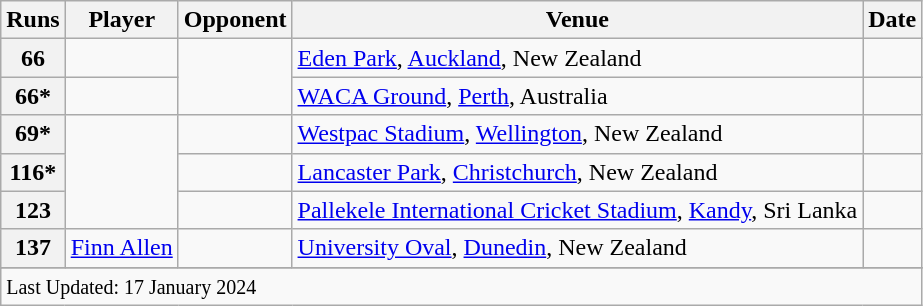<table class="wikitable plainrowheaders sortable">
<tr>
<th scope=col>Runs</th>
<th scope=col>Player</th>
<th scope=col>Opponent</th>
<th scope=col>Venue</th>
<th scope=col>Date</th>
</tr>
<tr>
<th>66</th>
<td></td>
<td rowspan=2></td>
<td><a href='#'>Eden Park</a>, <a href='#'>Auckland</a>, New Zealand</td>
<td></td>
</tr>
<tr>
<th>66*</th>
<td></td>
<td><a href='#'>WACA Ground</a>, <a href='#'>Perth</a>, Australia</td>
<td></td>
</tr>
<tr>
<th>69*</th>
<td rowspan=3></td>
<td></td>
<td><a href='#'>Westpac Stadium</a>, <a href='#'>Wellington</a>, New Zealand</td>
<td></td>
</tr>
<tr>
<th>116*</th>
<td></td>
<td><a href='#'>Lancaster Park</a>, <a href='#'>Christchurch</a>, New Zealand</td>
<td></td>
</tr>
<tr>
<th>123</th>
<td></td>
<td><a href='#'>Pallekele International Cricket Stadium</a>, <a href='#'>Kandy</a>, Sri Lanka</td>
<td> </td>
</tr>
<tr>
<th>137</th>
<td><a href='#'>Finn Allen</a></td>
<td></td>
<td><a href='#'>University Oval</a>, <a href='#'>Dunedin</a>, New Zealand</td>
<td></td>
</tr>
<tr>
</tr>
<tr class=sortbottom>
<td colspan=5><small>Last Updated: 17 January 2024</small></td>
</tr>
</table>
